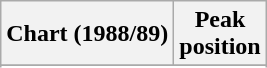<table class="wikitable sortable plainrowheaders" style="text-align:center">
<tr>
<th scope="col">Chart (1988/89)</th>
<th scope="col">Peak<br>position</th>
</tr>
<tr>
</tr>
<tr>
</tr>
</table>
